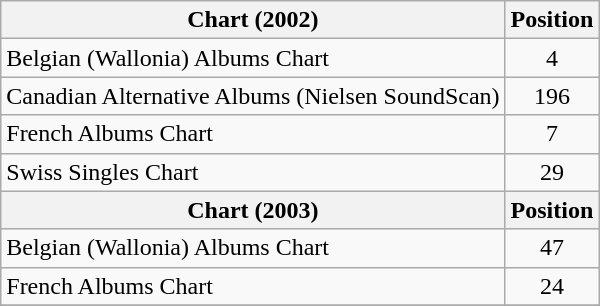<table class="wikitable sortable">
<tr>
<th>Chart (2002)</th>
<th>Position</th>
</tr>
<tr>
<td>Belgian (Wallonia) Albums Chart</td>
<td align="center">4</td>
</tr>
<tr>
<td>Canadian Alternative Albums (Nielsen SoundScan)</td>
<td align=center>196</td>
</tr>
<tr>
<td>French Albums Chart</td>
<td align="center">7</td>
</tr>
<tr>
<td>Swiss Singles Chart</td>
<td align="center">29</td>
</tr>
<tr>
<th>Chart (2003)</th>
<th>Position</th>
</tr>
<tr>
<td>Belgian (Wallonia) Albums Chart</td>
<td align="center">47</td>
</tr>
<tr>
<td>French Albums Chart</td>
<td align="center">24</td>
</tr>
<tr>
</tr>
</table>
